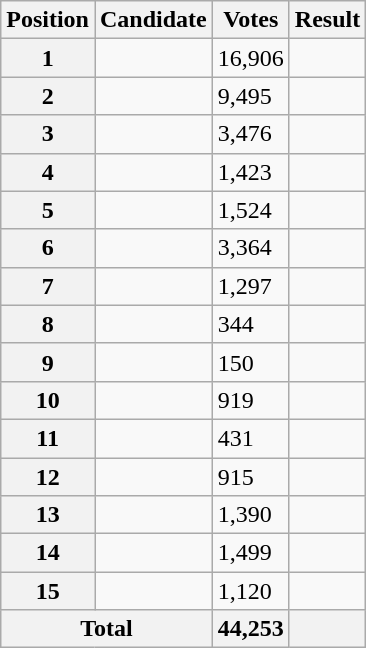<table class="wikitable sortable col3right">
<tr>
<th scope="col">Position</th>
<th scope="col">Candidate</th>
<th scope="col">Votes</th>
<th scope="col">Result</th>
</tr>
<tr>
<th scope="row">1</th>
<td></td>
<td>16,906</td>
<td></td>
</tr>
<tr>
<th scope="row">2</th>
<td></td>
<td>9,495</td>
<td></td>
</tr>
<tr>
<th scope="row">3</th>
<td></td>
<td>3,476</td>
<td></td>
</tr>
<tr>
<th scope="row">4</th>
<td></td>
<td>1,423</td>
<td></td>
</tr>
<tr>
<th scope="row">5</th>
<td></td>
<td>1,524</td>
<td></td>
</tr>
<tr>
<th scope="row">6</th>
<td></td>
<td>3,364</td>
<td></td>
</tr>
<tr>
<th scope="row">7</th>
<td></td>
<td>1,297</td>
<td></td>
</tr>
<tr>
<th scope="row">8</th>
<td></td>
<td>344</td>
<td></td>
</tr>
<tr>
<th scope="row">9</th>
<td></td>
<td>150</td>
<td></td>
</tr>
<tr>
<th scope="row">10</th>
<td></td>
<td>919</td>
<td></td>
</tr>
<tr>
<th scope="row">11</th>
<td></td>
<td>431</td>
<td></td>
</tr>
<tr>
<th scope="row">12</th>
<td></td>
<td>915</td>
<td></td>
</tr>
<tr>
<th scope="row">13</th>
<td></td>
<td>1,390</td>
<td></td>
</tr>
<tr>
<th scope="row">14</th>
<td></td>
<td>1,499</td>
<td></td>
</tr>
<tr>
<th scope="row">15</th>
<td></td>
<td>1,120</td>
<td></td>
</tr>
<tr class=sortbottom>
<th scope="row" colspan="2">Total</th>
<th style="text-align:right">44,253</th>
<th></th>
</tr>
</table>
